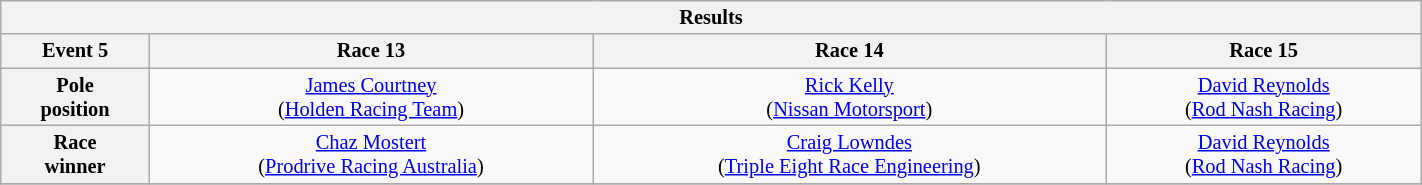<table class="wikitable collapsible collapsed" align="center" width=75% style="font-size: 85%; max-width: 950px">
<tr>
<th colspan="4">Results</th>
</tr>
<tr>
<th>Event 5</th>
<th>Race 13</th>
<th>Race 14</th>
<th>Race 15</th>
</tr>
<tr>
<th>Pole<br>position</th>
<td align="center"> <a href='#'>James Courtney</a><br>(<a href='#'>Holden Racing Team</a>)</td>
<td align="center"> <a href='#'>Rick Kelly</a><br>(<a href='#'>Nissan Motorsport</a>)</td>
<td align="center"> <a href='#'>David Reynolds</a><br>(<a href='#'>Rod Nash Racing</a>)</td>
</tr>
<tr>
<th>Race<br>winner</th>
<td align="center"> <a href='#'>Chaz Mostert</a><br>(<a href='#'>Prodrive Racing Australia</a>)</td>
<td align="center"> <a href='#'>Craig Lowndes</a><br>(<a href='#'>Triple Eight Race Engineering</a>)</td>
<td align="center"> <a href='#'>David Reynolds</a><br>(<a href='#'>Rod Nash Racing</a>)</td>
</tr>
<tr>
</tr>
</table>
